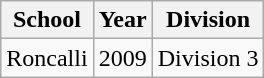<table class="wikitable">
<tr>
<th>School</th>
<th>Year</th>
<th>Division</th>
</tr>
<tr>
<td>Roncalli</td>
<td>2009</td>
<td>Division 3</td>
</tr>
</table>
